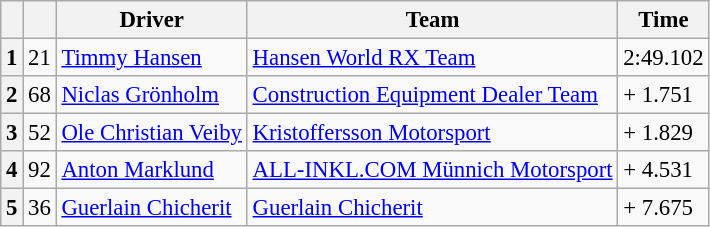<table class="wikitable" style="font-size:95%">
<tr>
<th></th>
<th></th>
<th>Driver</th>
<th>Team</th>
<th>Time</th>
</tr>
<tr>
<th>1</th>
<td>21</td>
<td> <a href='#'>Timmy Hansen</a></td>
<td><a href='#'>Hansen World RX Team</a></td>
<td>2:49.102</td>
</tr>
<tr>
<th>2</th>
<td>68</td>
<td> <a href='#'>Niclas Grönholm</a></td>
<td><a href='#'>Construction Equipment Dealer Team</a></td>
<td>+ 1.751</td>
</tr>
<tr>
<th>3</th>
<td>52</td>
<td> <a href='#'>Ole Christian Veiby</a></td>
<td><a href='#'>Kristoffersson Motorsport</a></td>
<td>+ 1.829</td>
</tr>
<tr>
<th>4</th>
<td>92</td>
<td> <a href='#'>Anton Marklund</a></td>
<td><a href='#'>ALL-INKL.COM Münnich Motorsport</a></td>
<td>+ 4.531</td>
</tr>
<tr>
<th>5</th>
<td>36</td>
<td> <a href='#'>Guerlain Chicherit</a></td>
<td><a href='#'>Guerlain Chicherit</a></td>
<td>+ 7.675</td>
</tr>
</table>
